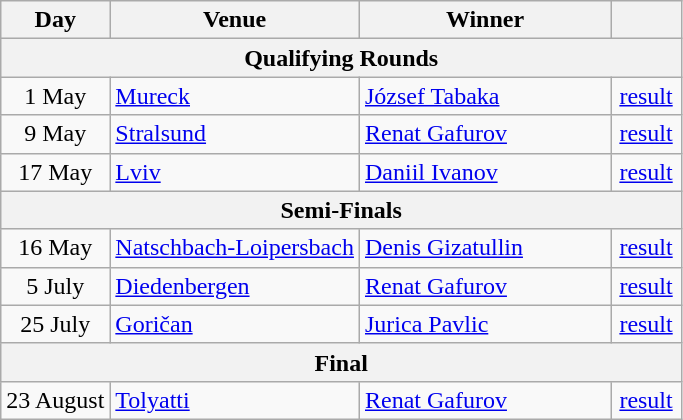<table class=wikitable>
<tr>
<th>Day</th>
<th>Venue</th>
<th width=160px>Winner</th>
<th width=40px></th>
</tr>
<tr>
<th colspan=4>Qualifying Rounds</th>
</tr>
<tr>
<td align=center>1 May</td>
<td> <a href='#'>Mureck</a></td>
<td> <a href='#'>József Tabaka</a></td>
<td align=center><a href='#'>result</a></td>
</tr>
<tr>
<td align=center>9 May</td>
<td> <a href='#'>Stralsund</a></td>
<td> <a href='#'>Renat Gafurov</a></td>
<td align=center><a href='#'>result</a></td>
</tr>
<tr>
<td align=center>17 May</td>
<td> <a href='#'>Lviv</a></td>
<td> <a href='#'>Daniil Ivanov</a></td>
<td align=center><a href='#'>result</a></td>
</tr>
<tr>
<th colspan=4>Semi-Finals</th>
</tr>
<tr>
<td align=center>16 May</td>
<td> <a href='#'>Natschbach-Loipersbach</a></td>
<td> <a href='#'>Denis Gizatullin</a></td>
<td align=center><a href='#'>result</a></td>
</tr>
<tr>
<td align=center>5 July</td>
<td> <a href='#'>Diedenbergen</a></td>
<td> <a href='#'>Renat Gafurov</a></td>
<td align=center><a href='#'>result</a></td>
</tr>
<tr>
<td align=center>25 July</td>
<td> <a href='#'>Goričan</a></td>
<td> <a href='#'>Jurica Pavlic</a></td>
<td align=center><a href='#'>result</a></td>
</tr>
<tr>
<th colspan=4>Final</th>
</tr>
<tr>
<td align=center>23 August</td>
<td> <a href='#'>Tolyatti</a></td>
<td> <a href='#'>Renat Gafurov</a></td>
<td align=center><a href='#'>result</a></td>
</tr>
</table>
